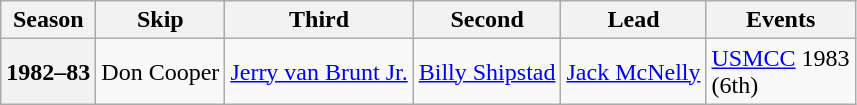<table class="wikitable">
<tr>
<th scope="col">Season</th>
<th scope="col">Skip</th>
<th scope="col">Third</th>
<th scope="col">Second</th>
<th scope="col">Lead</th>
<th scope="col">Events</th>
</tr>
<tr>
<th scope="row">1982–83</th>
<td>Don Cooper</td>
<td><a href='#'>Jerry van Brunt Jr.</a></td>
<td><a href='#'>Billy Shipstad</a></td>
<td><a href='#'>Jack McNelly</a></td>
<td><a href='#'>USMCC</a> 1983 <br> (6th)</td>
</tr>
</table>
